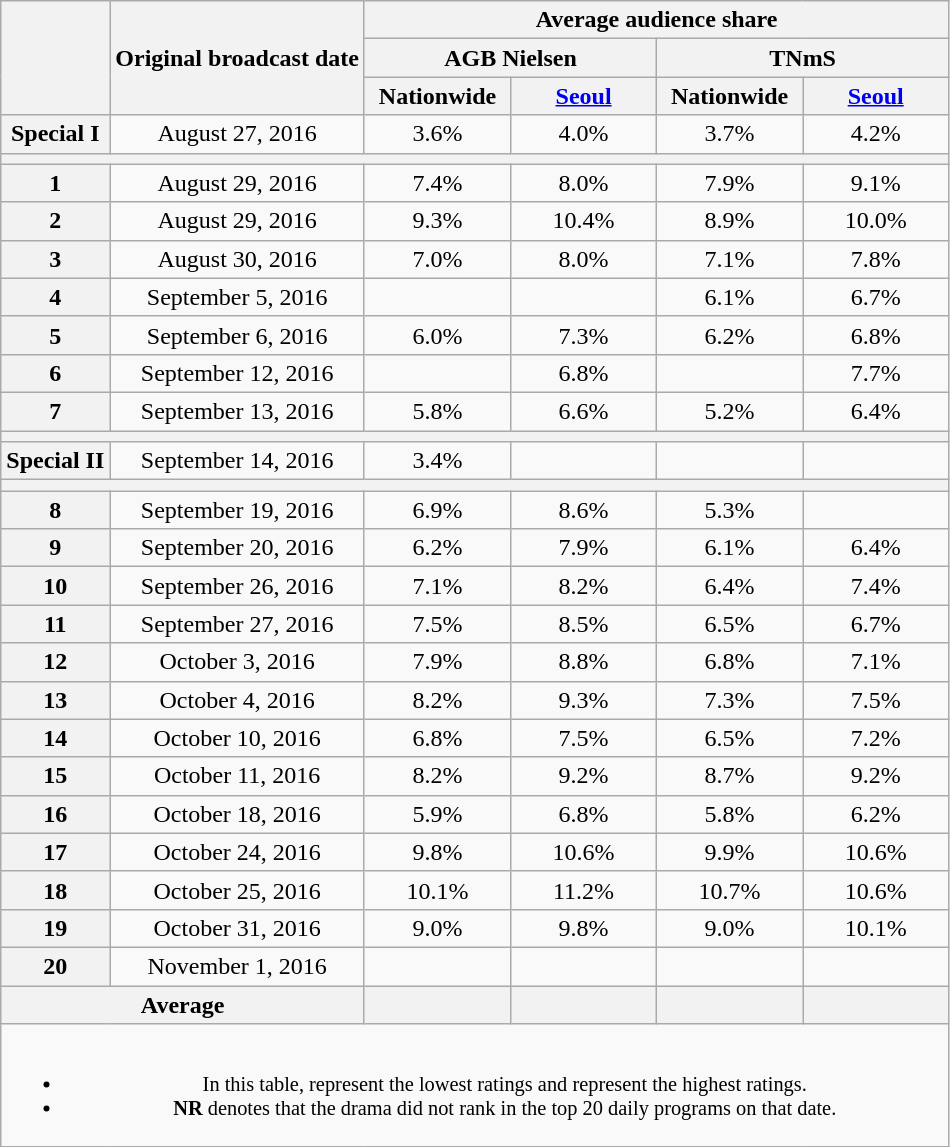<table class="wikitable" style="text-align:center">
<tr>
<th rowspan="3"></th>
<th rowspan="3">Original broadcast date</th>
<th colspan="4">Average audience share</th>
</tr>
<tr>
<th colspan="2">AGB Nielsen</th>
<th colspan="2">TNmS</th>
</tr>
<tr>
<th width="90">Nationwide</th>
<th width="90"><a href='#'>Seoul</a></th>
<th width="90">Nationwide</th>
<th width="90"><a href='#'>Seoul</a></th>
</tr>
<tr>
<th>Special I</th>
<td>August 27, 2016</td>
<td>3.6% </td>
<td>4.0% </td>
<td>3.7% </td>
<td>4.2% </td>
</tr>
<tr>
<th colspan="6"></th>
</tr>
<tr>
<th>1</th>
<td>August 29, 2016</td>
<td>7.4% </td>
<td>8.0% </td>
<td>7.9% </td>
<td>9.1% </td>
</tr>
<tr>
<th>2</th>
<td>August 29, 2016</td>
<td>9.3% </td>
<td>10.4% </td>
<td>8.9% </td>
<td>10.0% </td>
</tr>
<tr>
<th>3</th>
<td>August 30, 2016</td>
<td>7.0% </td>
<td>8.0% </td>
<td>7.1% </td>
<td>7.8% </td>
</tr>
<tr>
<th>4</th>
<td>September 5, 2016</td>
<td> </td>
<td> </td>
<td>6.1% </td>
<td>6.7% </td>
</tr>
<tr>
<th>5</th>
<td>September 6, 2016</td>
<td>6.0% </td>
<td>7.3% </td>
<td>6.2% </td>
<td>6.8% </td>
</tr>
<tr>
<th>6</th>
<td>September 12, 2016</td>
<td> </td>
<td>6.8% </td>
<td> </td>
<td>7.7% </td>
</tr>
<tr>
<th>7</th>
<td>September 13, 2016</td>
<td>5.8% </td>
<td>6.6% </td>
<td>5.2% </td>
<td>6.4% </td>
</tr>
<tr>
<th colspan="6"></th>
</tr>
<tr>
<th>Special II</th>
<td>September 14, 2016</td>
<td>3.4% </td>
<td></td>
<td></td>
<td></td>
</tr>
<tr>
<th colspan="6"></th>
</tr>
<tr>
<th>8</th>
<td>September 19, 2016</td>
<td>6.9% </td>
<td>8.6% </td>
<td>5.3% </td>
<td> </td>
</tr>
<tr>
<th>9</th>
<td>September 20, 2016</td>
<td>6.2% </td>
<td>7.9% </td>
<td>6.1% </td>
<td>6.4% </td>
</tr>
<tr>
<th>10</th>
<td>September 26, 2016</td>
<td>7.1% </td>
<td>8.2% </td>
<td>6.4% </td>
<td>7.4% </td>
</tr>
<tr>
<th>11</th>
<td>September 27, 2016</td>
<td>7.5% </td>
<td>8.5% </td>
<td>6.5% </td>
<td>6.7% </td>
</tr>
<tr>
<th>12</th>
<td>October 3, 2016</td>
<td>7.9% </td>
<td>8.8% </td>
<td>6.8% </td>
<td>7.1% </td>
</tr>
<tr>
<th>13</th>
<td>October 4, 2016</td>
<td>8.2% </td>
<td>9.3% </td>
<td>7.3% </td>
<td>7.5% </td>
</tr>
<tr>
<th>14</th>
<td>October 10, 2016</td>
<td>6.8% </td>
<td>7.5% </td>
<td>6.5% </td>
<td>7.2% </td>
</tr>
<tr>
<th>15</th>
<td>October 11, 2016</td>
<td>8.2% </td>
<td>9.2% </td>
<td>8.7% </td>
<td>9.2% </td>
</tr>
<tr>
<th>16</th>
<td>October 18, 2016</td>
<td>5.9% </td>
<td>6.8% </td>
<td>5.8% </td>
<td>6.2% </td>
</tr>
<tr>
<th>17</th>
<td>October 24, 2016</td>
<td>9.8% </td>
<td>10.6% </td>
<td>9.9% </td>
<td>10.6% </td>
</tr>
<tr>
<th>18</th>
<td>October 25, 2016</td>
<td>10.1% </td>
<td>11.2% </td>
<td>10.7% </td>
<td>10.6% </td>
</tr>
<tr>
<th>19</th>
<td>October 31, 2016</td>
<td>9.0% </td>
<td>9.8% </td>
<td>9.0% </td>
<td>10.1% </td>
</tr>
<tr>
<th>20</th>
<td>November 1, 2016</td>
<td> </td>
<td> </td>
<td> </td>
<td> </td>
</tr>
<tr>
<th colspan="2">Average</th>
<th></th>
<th></th>
<th></th>
<th></th>
</tr>
<tr style="font-size:85%">
<td colspan="6"><br><ul><li>In this table,  represent the lowest ratings and  represent the highest ratings.</li><li><strong>NR</strong> denotes that the drama did not rank in the top 20 daily programs on that date.</li></ul></td>
</tr>
</table>
